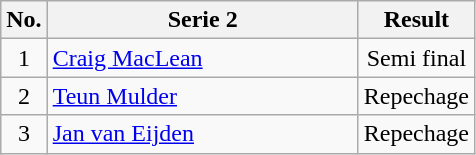<table class="wikitable">
<tr>
<th width="20px">No.</th>
<th width="200px">Serie 2</th>
<th width="70px">Result</th>
</tr>
<tr align=center>
<td>1</td>
<td align=left> <a href='#'>Craig MacLean</a></td>
<td>Semi final</td>
</tr>
<tr align=center>
<td>2</td>
<td align=left> <a href='#'>Teun Mulder</a></td>
<td>Repechage</td>
</tr>
<tr align=center>
<td>3</td>
<td align=left> <a href='#'>Jan van Eijden</a></td>
<td>Repechage</td>
</tr>
</table>
